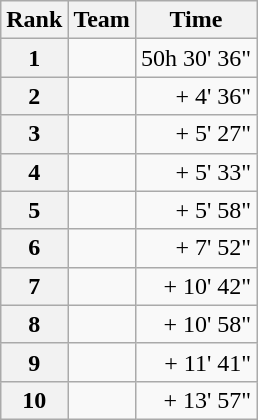<table class="wikitable">
<tr>
<th scope="col">Rank</th>
<th scope="col">Team</th>
<th scope="col">Time</th>
</tr>
<tr>
<th scope="row">1</th>
<td> </td>
<td align="right">50h 30' 36"</td>
</tr>
<tr>
<th scope="row">2</th>
<td> </td>
<td align="right">+ 4' 36"</td>
</tr>
<tr>
<th scope="row">3</th>
<td> </td>
<td align="right">+ 5' 27"</td>
</tr>
<tr>
<th scope="row">4</th>
<td> </td>
<td align="right">+ 5' 33"</td>
</tr>
<tr>
<th scope="row">5</th>
<td> </td>
<td align="right">+ 5' 58"</td>
</tr>
<tr>
<th scope="row">6</th>
<td> </td>
<td align="right">+ 7' 52"</td>
</tr>
<tr>
<th scope="row">7</th>
<td> </td>
<td align="right">+ 10' 42"</td>
</tr>
<tr>
<th scope="row">8</th>
<td> </td>
<td align="right">+ 10' 58"</td>
</tr>
<tr>
<th scope="row">9</th>
<td> </td>
<td align="right">+ 11' 41"</td>
</tr>
<tr>
<th scope="row">10</th>
<td> </td>
<td align="right">+ 13' 57"</td>
</tr>
</table>
